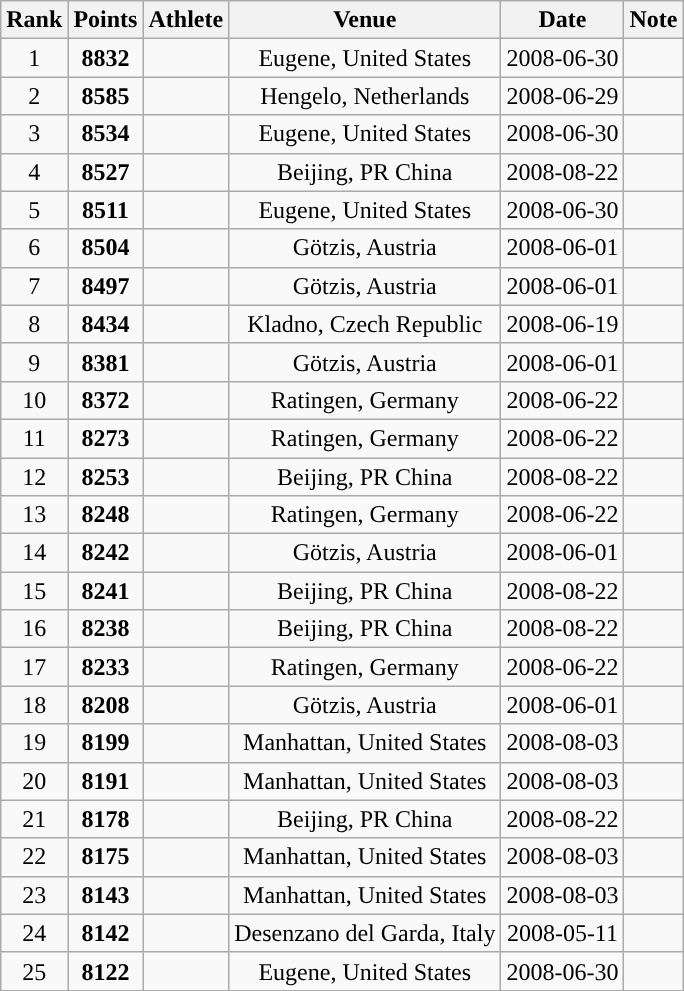<table class="wikitable" style=" text-align:center;">
<tr>
<th>Rank</th>
<th>Points</th>
<th>Athlete</th>
<th>Venue</th>
<th>Date</th>
<th>Note</th>
</tr>
<tr>
<td>1</td>
<td><strong>8832</strong></td>
<td align=left></td>
<td>Eugene, United States</td>
<td>2008-06-30</td>
<td></td>
</tr>
<tr>
<td>2</td>
<td><strong>8585</strong></td>
<td align=left></td>
<td>Hengelo, Netherlands</td>
<td>2008-06-29</td>
<td></td>
</tr>
<tr>
<td>3</td>
<td><strong>8534</strong></td>
<td align=left></td>
<td>Eugene, United States</td>
<td>2008-06-30</td>
<td></td>
</tr>
<tr>
<td>4</td>
<td><strong>8527</strong></td>
<td align=left></td>
<td>Beijing, PR China</td>
<td>2008-08-22</td>
<td></td>
</tr>
<tr>
<td>5</td>
<td><strong>8511</strong></td>
<td align=left></td>
<td>Eugene, United States</td>
<td>2008-06-30</td>
<td></td>
</tr>
<tr>
<td>6</td>
<td><strong>8504</strong></td>
<td align=left></td>
<td>Götzis, Austria</td>
<td>2008-06-01</td>
<td></td>
</tr>
<tr>
<td>7</td>
<td><strong>8497</strong></td>
<td align=left></td>
<td>Götzis, Austria</td>
<td>2008-06-01</td>
<td></td>
</tr>
<tr>
<td>8</td>
<td><strong>8434</strong></td>
<td align=left></td>
<td>Kladno, Czech Republic</td>
<td>2008-06-19</td>
<td></td>
</tr>
<tr>
<td>9</td>
<td><strong>8381</strong></td>
<td align=left></td>
<td>Götzis, Austria</td>
<td>2008-06-01</td>
<td></td>
</tr>
<tr>
<td>10</td>
<td><strong>8372</strong></td>
<td align=left></td>
<td>Ratingen, Germany</td>
<td>2008-06-22</td>
<td></td>
</tr>
<tr>
<td>11</td>
<td><strong>8273</strong></td>
<td align=left></td>
<td>Ratingen, Germany</td>
<td>2008-06-22</td>
<td></td>
</tr>
<tr>
<td>12</td>
<td><strong>8253</strong></td>
<td align=left></td>
<td>Beijing, PR China</td>
<td>2008-08-22</td>
<td></td>
</tr>
<tr>
<td>13</td>
<td><strong>8248</strong></td>
<td align=left></td>
<td>Ratingen, Germany</td>
<td>2008-06-22</td>
<td></td>
</tr>
<tr>
<td>14</td>
<td><strong>8242</strong></td>
<td align=left></td>
<td>Götzis, Austria</td>
<td>2008-06-01</td>
<td></td>
</tr>
<tr>
<td>15</td>
<td><strong>8241</strong></td>
<td align=left></td>
<td>Beijing, PR China</td>
<td>2008-08-22</td>
<td></td>
</tr>
<tr>
<td>16</td>
<td><strong>8238</strong></td>
<td align=left></td>
<td>Beijing, PR China</td>
<td>2008-08-22</td>
<td></td>
</tr>
<tr>
<td>17</td>
<td><strong>8233</strong></td>
<td align=left></td>
<td>Ratingen, Germany</td>
<td>2008-06-22</td>
<td></td>
</tr>
<tr>
<td>18</td>
<td><strong>8208</strong></td>
<td align=left></td>
<td>Götzis, Austria</td>
<td>2008-06-01</td>
<td></td>
</tr>
<tr>
<td>19</td>
<td><strong>8199</strong></td>
<td align=left></td>
<td>Manhattan, United States</td>
<td>2008-08-03</td>
<td></td>
</tr>
<tr>
<td>20</td>
<td><strong>8191</strong></td>
<td align=left></td>
<td>Manhattan, United States</td>
<td>2008-08-03</td>
<td></td>
</tr>
<tr>
<td>21</td>
<td><strong>8178</strong></td>
<td align=left></td>
<td>Beijing, PR China</td>
<td>2008-08-22</td>
<td></td>
</tr>
<tr>
<td>22</td>
<td><strong>8175</strong></td>
<td align=left></td>
<td>Manhattan, United States</td>
<td>2008-08-03</td>
<td></td>
</tr>
<tr>
<td>23</td>
<td><strong>8143</strong></td>
<td align=left></td>
<td>Manhattan, United States</td>
<td>2008-08-03</td>
<td></td>
</tr>
<tr>
<td>24</td>
<td><strong>8142</strong></td>
<td align=left></td>
<td>Desenzano del Garda, Italy</td>
<td>2008-05-11</td>
<td></td>
</tr>
<tr>
<td>25</td>
<td><strong>8122</strong></td>
<td align=left></td>
<td>Eugene, United States</td>
<td>2008-06-30</td>
<td></td>
</tr>
</table>
